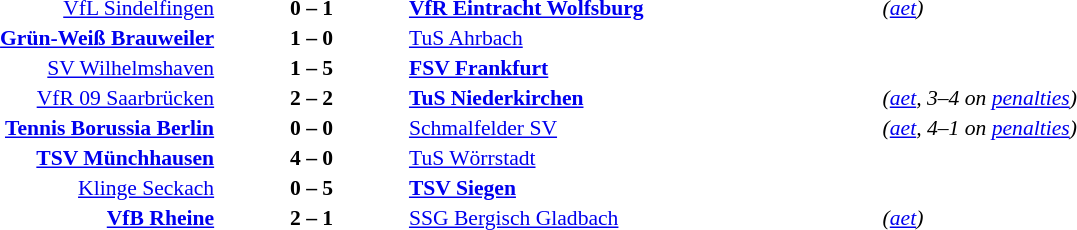<table width=100% cellspacing=1>
<tr>
<th width=25%></th>
<th width=10%></th>
<th width=25%></th>
<th></th>
</tr>
<tr style=font-size:90%>
<td align=right><a href='#'>VfL Sindelfingen</a></td>
<td align=center><strong>0 – 1</strong></td>
<td><strong><a href='#'>VfR Eintracht Wolfsburg</a></strong></td>
<td><em>(<a href='#'>aet</a>)</em></td>
</tr>
<tr style=font-size:90%>
<td align=right><strong><a href='#'>Grün-Weiß Brauweiler</a></strong></td>
<td align=center><strong>1 – 0</strong></td>
<td><a href='#'>TuS Ahrbach</a></td>
</tr>
<tr style=font-size:90%>
<td align=right><a href='#'>SV Wilhelmshaven</a></td>
<td align=center><strong>1 – 5</strong></td>
<td><strong><a href='#'>FSV Frankfurt</a></strong></td>
</tr>
<tr style=font-size:90%>
<td align=right><a href='#'>VfR 09 Saarbrücken</a></td>
<td align=center><strong>2 – 2</strong></td>
<td><strong><a href='#'>TuS Niederkirchen</a></strong></td>
<td><em>(<a href='#'>aet</a>, 3–4 on <a href='#'>penalties</a>)</em></td>
</tr>
<tr style=font-size:90%>
<td align=right><strong><a href='#'>Tennis Borussia Berlin</a></strong></td>
<td align=center><strong>0 – 0</strong></td>
<td><a href='#'>Schmalfelder SV</a></td>
<td><em>(<a href='#'>aet</a>, 4–1 on <a href='#'>penalties</a>)</em></td>
</tr>
<tr style=font-size:90%>
<td align=right><strong><a href='#'>TSV Münchhausen</a></strong></td>
<td align=center><strong>4 – 0</strong></td>
<td><a href='#'>TuS Wörrstadt</a></td>
</tr>
<tr style=font-size:90%>
<td align=right><a href='#'>Klinge Seckach</a></td>
<td align=center><strong>0 – 5</strong></td>
<td><strong><a href='#'>TSV Siegen</a></strong></td>
</tr>
<tr style=font-size:90%>
<td align=right><strong><a href='#'>VfB Rheine</a></strong></td>
<td align=center><strong>2 – 1</strong></td>
<td><a href='#'>SSG Bergisch Gladbach</a></td>
<td><em>(<a href='#'>aet</a>)</em></td>
</tr>
</table>
